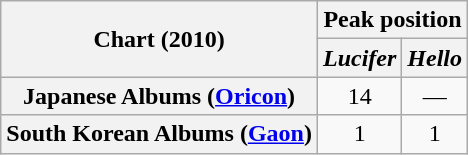<table class="wikitable sortable plainrowheaders" style="text-align:center">
<tr>
<th scope="col" rowspan="2">Chart (2010)</th>
<th scope="col" colspan="2">Peak position</th>
</tr>
<tr>
<th><em>Lucifer</em></th>
<th><em>Hello</em></th>
</tr>
<tr>
<th scope="row">Japanese Albums (<a href='#'>Oricon</a>)</th>
<td>14</td>
<td>—</td>
</tr>
<tr>
<th scope="row">South Korean Albums (<a href='#'>Gaon</a>)</th>
<td>1</td>
<td>1</td>
</tr>
</table>
